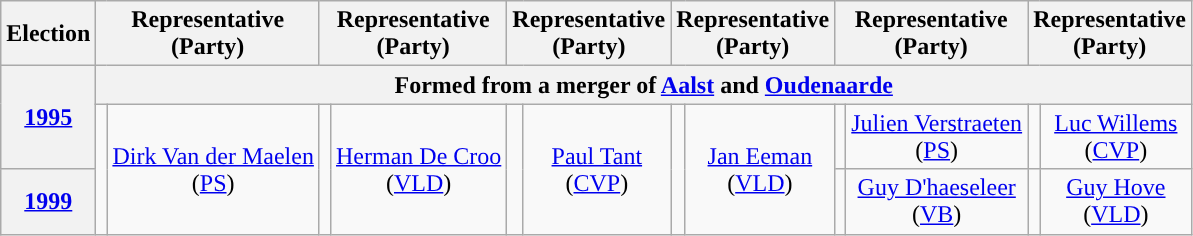<table class="wikitable" style="text-align:center">
<tr>
<th>Election</th>
<th colspan=2>Representative<br>(Party)</th>
<th colspan=2>Representative<br>(Party)</th>
<th colspan=2>Representative<br>(Party)</th>
<th colspan=2>Representative<br>(Party)</th>
<th colspan=2>Representative<br>(Party)</th>
<th colspan=2>Representative<br>(Party)</th>
</tr>
<tr>
<th rowspan=2><a href='#'>1995</a></th>
<th colspan=12>Formed from a merger of <a href='#'>Aalst</a> and <a href='#'>Oudenaarde</a></th>
</tr>
<tr>
<td rowspan=2; style="background-color: "></td>
<td rowspan=2><a href='#'>Dirk Van der Maelen</a><br>(<a href='#'>PS</a>)</td>
<td rowspan=2; style="background-color: "></td>
<td rowspan=2><a href='#'>Herman De Croo</a><br>(<a href='#'>VLD</a>)</td>
<td rowspan=2; style="background-color: "></td>
<td rowspan=2><a href='#'>Paul Tant</a><br>(<a href='#'>CVP</a>)</td>
<td rowspan=2; style="background-color: "></td>
<td rowspan=2><a href='#'>Jan Eeman</a><br>(<a href='#'>VLD</a>)</td>
<td rowspan=1; style="background-color: "></td>
<td rowspan=1><a href='#'>Julien Verstraeten</a><br>(<a href='#'>PS</a>)</td>
<td rowspan=1; style="background-color: "></td>
<td rowspan=1><a href='#'>Luc Willems</a><br>(<a href='#'>CVP</a>)</td>
</tr>
<tr>
<th><a href='#'>1999</a></th>
<td rowspan=1; style="background-color: "></td>
<td rowspan=1><a href='#'>Guy D'haeseleer</a><br>(<a href='#'>VB</a>)</td>
<td rowspan=1; style="background-color: "></td>
<td rowspan=1><a href='#'>Guy Hove</a><br>(<a href='#'>VLD</a>)</td>
</tr>
</table>
